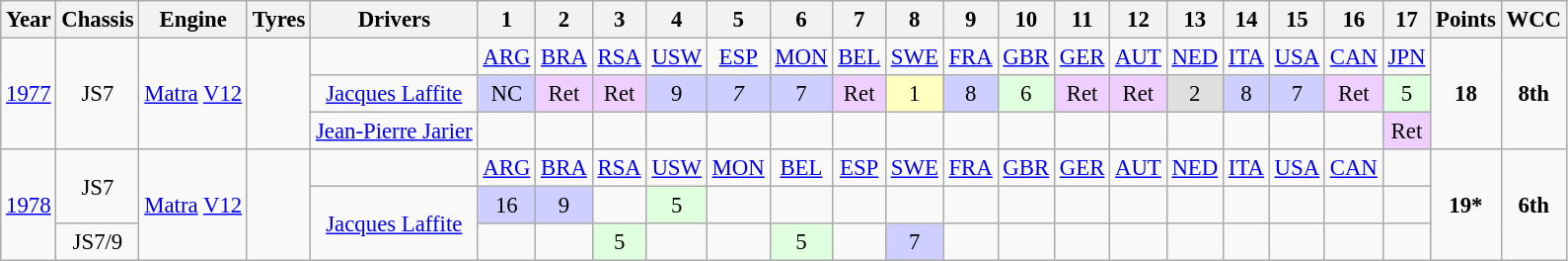<table class="wikitable" style="text-align:center; font-size:95%">
<tr>
<th>Year</th>
<th>Chassis</th>
<th>Engine</th>
<th>Tyres</th>
<th>Drivers</th>
<th>1</th>
<th>2</th>
<th>3</th>
<th>4</th>
<th>5</th>
<th>6</th>
<th>7</th>
<th>8</th>
<th>9</th>
<th>10</th>
<th>11</th>
<th>12</th>
<th>13</th>
<th>14</th>
<th>15</th>
<th>16</th>
<th>17</th>
<th>Points</th>
<th>WCC</th>
</tr>
<tr>
<td rowspan="3"><a href='#'>1977</a></td>
<td rowspan="3">JS7</td>
<td rowspan="3"><a href='#'>Matra</a> <a href='#'>V12</a></td>
<td rowspan="3"></td>
<td></td>
<td><a href='#'>ARG</a></td>
<td><a href='#'>BRA</a></td>
<td><a href='#'>RSA</a></td>
<td><a href='#'>USW</a></td>
<td><a href='#'>ESP</a></td>
<td><a href='#'>MON</a></td>
<td><a href='#'>BEL</a></td>
<td><a href='#'>SWE</a></td>
<td><a href='#'>FRA</a></td>
<td><a href='#'>GBR</a></td>
<td><a href='#'>GER</a></td>
<td><a href='#'>AUT</a></td>
<td><a href='#'>NED</a></td>
<td><a href='#'>ITA</a></td>
<td><a href='#'>USA</a></td>
<td><a href='#'>CAN</a></td>
<td><a href='#'>JPN</a></td>
<td rowspan="3"><strong>18</strong></td>
<td rowspan="3"><strong>8th</strong></td>
</tr>
<tr>
<td><a href='#'>Jacques Laffite</a></td>
<td style="background:#CFCFFF;">NC</td>
<td style="background:#EFCFFF;">Ret</td>
<td style="background:#EFCFFF;">Ret</td>
<td style="background:#CFCFFF;">9</td>
<td style="background:#CFCFFF;"><em>7</em></td>
<td style="background:#CFCFFF;">7</td>
<td style="background:#EFCFFF;">Ret</td>
<td style="background:#FFFFBF;">1</td>
<td style="background:#CFCFFF;">8</td>
<td style="background:#DFFFDF;">6</td>
<td style="background:#EFCFFF;">Ret</td>
<td style="background:#EFCFFF;">Ret</td>
<td style="background:#DFDFDF;">2</td>
<td style="background:#CFCFFF;">8</td>
<td style="background:#CFCFFF;">7</td>
<td style="background:#EFCFFF;">Ret</td>
<td style="background:#DFFFDF;">5</td>
</tr>
<tr>
<td><a href='#'>Jean-Pierre Jarier</a></td>
<td></td>
<td></td>
<td></td>
<td></td>
<td></td>
<td></td>
<td></td>
<td></td>
<td></td>
<td></td>
<td></td>
<td></td>
<td></td>
<td></td>
<td></td>
<td></td>
<td style="background:#EFCFFF;">Ret</td>
</tr>
<tr>
<td rowspan="3"><a href='#'>1978</a></td>
<td rowspan="2">JS7</td>
<td rowspan="3"><a href='#'>Matra</a> <a href='#'>V12</a></td>
<td rowspan="3"></td>
<td></td>
<td><a href='#'>ARG</a></td>
<td><a href='#'>BRA</a></td>
<td><a href='#'>RSA</a></td>
<td><a href='#'>USW</a></td>
<td><a href='#'>MON</a></td>
<td><a href='#'>BEL</a></td>
<td><a href='#'>ESP</a></td>
<td><a href='#'>SWE</a></td>
<td><a href='#'>FRA</a></td>
<td><a href='#'>GBR</a></td>
<td><a href='#'>GER</a></td>
<td><a href='#'>AUT</a></td>
<td><a href='#'>NED</a></td>
<td><a href='#'>ITA</a></td>
<td><a href='#'>USA</a></td>
<td><a href='#'>CAN</a></td>
<td></td>
<td rowspan="3"><strong>19*</strong></td>
<td rowspan="3"><strong>6th</strong></td>
</tr>
<tr>
<td rowspan="2"><a href='#'>Jacques Laffite</a></td>
<td style="background:#CFCFFF">16</td>
<td style="background:#CFCFFF">9</td>
<td></td>
<td style="background:#DFFFDF">5</td>
<td></td>
<td></td>
<td></td>
<td></td>
<td></td>
<td></td>
<td></td>
<td></td>
<td></td>
<td></td>
<td></td>
<td></td>
<td></td>
</tr>
<tr>
<td>JS7/9</td>
<td></td>
<td></td>
<td style="background:#DFFFDF;">5</td>
<td></td>
<td></td>
<td style="background:#DFFFDF;">5</td>
<td></td>
<td style="background:#CFCFFF;">7</td>
<td></td>
<td></td>
<td></td>
<td></td>
<td></td>
<td></td>
<td></td>
<td></td>
<td></td>
</tr>
</table>
